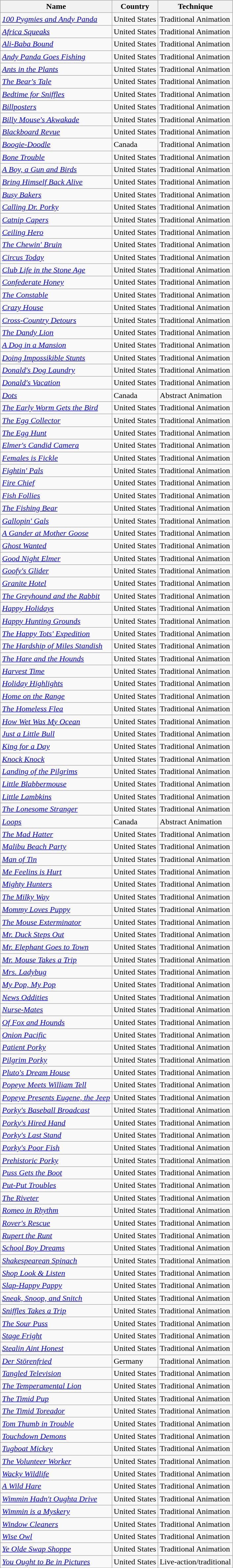<table class="wikitable sortable">
<tr>
<th>Name</th>
<th>Country</th>
<th>Technique</th>
</tr>
<tr>
<td><em><a href='#'>100 Pygmies and Andy Panda</a></em></td>
<td>United States</td>
<td>Traditional Animation</td>
</tr>
<tr>
<td><em><a href='#'>Africa Squeaks</a></em></td>
<td>United States</td>
<td>Traditional Animation</td>
</tr>
<tr>
<td><em><a href='#'>Ali-Baba Bound</a></em></td>
<td>United States</td>
<td>Traditional Animation</td>
</tr>
<tr>
<td><em><a href='#'>Andy Panda Goes Fishing</a></em></td>
<td>United States</td>
<td>Traditional Animation</td>
</tr>
<tr>
<td><em><a href='#'>Ants in the Plants</a></em></td>
<td>United States</td>
<td>Traditional Animation</td>
</tr>
<tr>
<td><em><a href='#'>The Bear's Tale</a></em></td>
<td>United States</td>
<td>Traditional Animation</td>
</tr>
<tr>
<td><em><a href='#'>Bedtime for Sniffles</a></em></td>
<td>United States</td>
<td>Traditional Animation</td>
</tr>
<tr>
<td><em><a href='#'>Billposters</a></em></td>
<td>United States</td>
<td>Traditional Animation</td>
</tr>
<tr>
<td><em><a href='#'>Billy Mouse's Akwakade</a></em></td>
<td>United States</td>
<td>Traditional Animation</td>
</tr>
<tr>
<td><em><a href='#'>Blackboard Revue</a></em></td>
<td>United States</td>
<td>Traditional Animation</td>
</tr>
<tr>
<td><em><a href='#'>Boogie-Doodle</a></em></td>
<td>Canada</td>
<td>Traditional Animation</td>
</tr>
<tr>
<td><em><a href='#'>Bone Trouble</a></em></td>
<td>United States</td>
<td>Traditional Animation</td>
</tr>
<tr>
<td><em><a href='#'>A Boy, a Gun and Birds</a></em></td>
<td>United States</td>
<td>Traditional Animation</td>
</tr>
<tr>
<td><em><a href='#'>Bring Himself Back Alive</a></em></td>
<td>United States</td>
<td>Traditional Animation</td>
</tr>
<tr>
<td><em><a href='#'>Busy Bakers</a></em></td>
<td>United States</td>
<td>Traditional Animation</td>
</tr>
<tr>
<td><em><a href='#'>Calling Dr. Porky</a></em></td>
<td>United States</td>
<td>Traditional Animation</td>
</tr>
<tr>
<td><em><a href='#'>Catnip Capers</a></em></td>
<td>United States</td>
<td>Traditional Animation</td>
</tr>
<tr>
<td><em><a href='#'>Ceiling Hero</a></em></td>
<td>United States</td>
<td>Traditional Animation</td>
</tr>
<tr>
<td><em><a href='#'>The Chewin' Bruin</a></em></td>
<td>United States</td>
<td>Traditional Animation</td>
</tr>
<tr>
<td><em><a href='#'>Circus Today</a></em></td>
<td>United States</td>
<td>Traditional Animation</td>
</tr>
<tr>
<td><em><a href='#'>Club Life in the Stone Age</a></em></td>
<td>United States</td>
<td>Traditional Animation</td>
</tr>
<tr>
<td><em><a href='#'>Confederate Honey</a></em></td>
<td>United States</td>
<td>Traditional Animation</td>
</tr>
<tr>
<td><em><a href='#'>The Constable</a></em></td>
<td>United States</td>
<td>Traditional Animation</td>
</tr>
<tr>
<td><em><a href='#'>Crazy House</a></em></td>
<td>United States</td>
<td>Traditional Animation</td>
</tr>
<tr>
<td><em><a href='#'>Cross-Country Detours</a></em></td>
<td>United States</td>
<td>Traditional Animation</td>
</tr>
<tr>
<td><em><a href='#'>The Dandy Lion</a></em></td>
<td>United States</td>
<td>Traditional Animation</td>
</tr>
<tr>
<td><em><a href='#'>A Dog in a Mansion</a></em></td>
<td>United States</td>
<td>Traditional Animation</td>
</tr>
<tr>
<td><em><a href='#'>Doing Impossikible Stunts</a></em></td>
<td>United States</td>
<td>Traditional Animation</td>
</tr>
<tr>
<td><em><a href='#'>Donald's Dog Laundry</a></em></td>
<td>United States</td>
<td>Traditional Animation</td>
</tr>
<tr>
<td><em><a href='#'>Donald's Vacation</a></em></td>
<td>United States</td>
<td>Traditional Animation</td>
</tr>
<tr>
<td><em><a href='#'>Dots</a></em></td>
<td>Canada</td>
<td>Abstract Animation</td>
</tr>
<tr>
<td><em><a href='#'>The Early Worm Gets the Bird</a></em></td>
<td>United States</td>
<td>Traditional Animation</td>
</tr>
<tr>
<td><em><a href='#'>The Egg Collector</a></em></td>
<td>United States</td>
<td>Traditional Animation</td>
</tr>
<tr>
<td><em><a href='#'>The Egg Hunt</a></em></td>
<td>United States</td>
<td>Traditional Animation</td>
</tr>
<tr>
<td><em><a href='#'>Elmer's Candid Camera</a></em></td>
<td>United States</td>
<td>Traditional Animation</td>
</tr>
<tr>
<td><em><a href='#'>Females is Fickle</a></em></td>
<td>United States</td>
<td>Traditional Animation</td>
</tr>
<tr>
<td><em><a href='#'>Fightin' Pals</a></em></td>
<td>United States</td>
<td>Traditional Animation</td>
</tr>
<tr>
<td><em><a href='#'>Fire Chief</a></em></td>
<td>United States</td>
<td>Traditional Animation</td>
</tr>
<tr>
<td><em><a href='#'>Fish Follies</a></em></td>
<td>United States</td>
<td>Traditional Animation</td>
</tr>
<tr>
<td><em><a href='#'>The Fishing Bear</a></em></td>
<td>United States</td>
<td>Traditional Animation</td>
</tr>
<tr>
<td><em><a href='#'>Gallopin' Gals</a></em></td>
<td>United States</td>
<td>Traditional Animation</td>
</tr>
<tr>
<td><em><a href='#'>A Gander at Mother Goose</a></em></td>
<td>United States</td>
<td>Traditional Animation</td>
</tr>
<tr>
<td><em><a href='#'>Ghost Wanted</a></em></td>
<td>United States</td>
<td>Traditional Animation</td>
</tr>
<tr>
<td><em><a href='#'>Good Night Elmer</a></em></td>
<td>United States</td>
<td>Traditional Animation</td>
</tr>
<tr>
<td><em><a href='#'>Goofy's Glider</a></em></td>
<td>United States</td>
<td>Traditional Animation</td>
</tr>
<tr>
<td><em><a href='#'>Granite Hotel</a></em></td>
<td>United States</td>
<td>Traditional Animation</td>
</tr>
<tr>
<td><em><a href='#'>The Greyhound and the Rabbit</a></em></td>
<td>United States</td>
<td>Traditional Animation</td>
</tr>
<tr>
<td><em><a href='#'>Happy Holidays</a></em></td>
<td>United States</td>
<td>Traditional Animation</td>
</tr>
<tr>
<td><em><a href='#'>Happy Hunting Grounds</a></em></td>
<td>United States</td>
<td>Traditional Animation</td>
</tr>
<tr>
<td><em><a href='#'>The Happy Tots' Expedition</a></em></td>
<td>United States</td>
<td>Traditional Animation</td>
</tr>
<tr>
<td><em><a href='#'>The Hardship of Miles Standish</a></em></td>
<td>United States</td>
<td>Traditional Animation</td>
</tr>
<tr>
<td><em><a href='#'>The Hare and the Hounds</a></em></td>
<td>United States</td>
<td>Traditional Animation</td>
</tr>
<tr>
<td><em><a href='#'>Harvest Time</a></em></td>
<td>United States</td>
<td>Traditional Animation</td>
</tr>
<tr>
<td><em><a href='#'>Holiday Highlights</a></em></td>
<td>United States</td>
<td>Traditional Animation</td>
</tr>
<tr>
<td><em><a href='#'>Home on the Range</a></em></td>
<td>United States</td>
<td>Traditional Animation</td>
</tr>
<tr>
<td><em><a href='#'>The Homeless Flea</a></em></td>
<td>United States</td>
<td>Traditional Animation</td>
</tr>
<tr>
<td><em><a href='#'>How Wet Was My Ocean</a></em></td>
<td>United States</td>
<td>Traditional Animation</td>
</tr>
<tr>
<td><em><a href='#'>Just a Little Bull</a></em></td>
<td>United States</td>
<td>Traditional Animation</td>
</tr>
<tr>
<td><em><a href='#'>King for a Day</a></em></td>
<td>United States</td>
<td>Traditional Animation</td>
</tr>
<tr>
<td><em><a href='#'>Knock Knock</a></em></td>
<td>United States</td>
<td>Traditional Animation</td>
</tr>
<tr>
<td><em><a href='#'>Landing of the Pilgrims</a></em></td>
<td>United States</td>
<td>Traditional Animation</td>
</tr>
<tr>
<td><em><a href='#'>Little Blabbermouse</a></em></td>
<td>United States</td>
<td>Traditional Animation</td>
</tr>
<tr>
<td><em><a href='#'>Little Lambkins</a></em></td>
<td>United States</td>
<td>Traditional Animation</td>
</tr>
<tr>
<td><em><a href='#'>The Lonesome Stranger</a></em></td>
<td>United States</td>
<td>Traditional Animation</td>
</tr>
<tr>
<td><em><a href='#'>Loops</a></em></td>
<td>Canada</td>
<td>Abstract Animation</td>
</tr>
<tr>
<td><em><a href='#'>The Mad Hatter</a></em></td>
<td>United States</td>
<td>Traditional Animation</td>
</tr>
<tr>
<td><em><a href='#'>Malibu Beach Party</a></em></td>
<td>United States</td>
<td>Traditional Animation</td>
</tr>
<tr>
<td><em><a href='#'>Man of Tin</a></em></td>
<td>United States</td>
<td>Traditional Animation</td>
</tr>
<tr>
<td><em><a href='#'>Me Feelins is Hurt</a></em></td>
<td>United States</td>
<td>Traditional Animation</td>
</tr>
<tr>
<td><em><a href='#'>Mighty Hunters</a></em></td>
<td>United States</td>
<td>Traditional Animation</td>
</tr>
<tr>
<td><em><a href='#'>The Milky Way</a></em></td>
<td>United States</td>
<td>Traditional Animation</td>
</tr>
<tr>
<td><em><a href='#'>Mommy Loves Puppy</a></em></td>
<td>United States</td>
<td>Traditional Animation</td>
</tr>
<tr>
<td><em><a href='#'>The Mouse Exterminator</a></em></td>
<td>United States</td>
<td>Traditional Animation</td>
</tr>
<tr>
<td><em><a href='#'>Mr. Duck Steps Out</a></em></td>
<td>United States</td>
<td>Traditional Animation</td>
</tr>
<tr>
<td><em><a href='#'>Mr. Elephant Goes to Town</a></em></td>
<td>United States</td>
<td>Traditional Animation</td>
</tr>
<tr>
<td><em><a href='#'>Mr. Mouse Takes a Trip</a></em></td>
<td>United States</td>
<td>Traditional Animation</td>
</tr>
<tr>
<td><em><a href='#'>Mrs. Ladybug</a></em></td>
<td>United States</td>
<td>Traditional Animation</td>
</tr>
<tr>
<td><em><a href='#'>My Pop, My Pop</a></em></td>
<td>United States</td>
<td>Traditional Animation</td>
</tr>
<tr>
<td><em><a href='#'>News Oddities</a></em></td>
<td>United States</td>
<td>Traditional Animation</td>
</tr>
<tr>
<td><em><a href='#'>Nurse-Mates</a></em></td>
<td>United States</td>
<td>Traditional Animation</td>
</tr>
<tr>
<td><em><a href='#'>Of Fox and Hounds</a></em></td>
<td>United States</td>
<td>Traditional Animation</td>
</tr>
<tr>
<td><em><a href='#'>Onion Pacific</a></em></td>
<td>United States</td>
<td>Traditional Animation</td>
</tr>
<tr>
<td><em><a href='#'>Patient Porky</a></em></td>
<td>United States</td>
<td>Traditional Animation</td>
</tr>
<tr>
<td><em><a href='#'>Pilgrim Porky</a></em></td>
<td>United States</td>
<td>Traditional Animation</td>
</tr>
<tr>
<td><em><a href='#'>Pluto's Dream House</a></em></td>
<td>United States</td>
<td>Traditional Animation</td>
</tr>
<tr>
<td><em><a href='#'>Popeye Meets William Tell</a></em></td>
<td>United States</td>
<td>Traditional Animation</td>
</tr>
<tr>
<td><em><a href='#'>Popeye Presents Eugene, the Jeep</a></em></td>
<td>United States</td>
<td>Traditional Animation</td>
</tr>
<tr>
<td><em><a href='#'>Porky's Baseball Broadcast</a></em></td>
<td>United States</td>
<td>Traditional Animation</td>
</tr>
<tr>
<td><em><a href='#'>Porky's Hired Hand</a></em></td>
<td>United States</td>
<td>Traditional Animation</td>
</tr>
<tr>
<td><em><a href='#'>Porky's Last Stand</a></em></td>
<td>United States</td>
<td>Traditional Animation</td>
</tr>
<tr>
<td><em><a href='#'>Porky's Poor Fish</a></em></td>
<td>United States</td>
<td>Traditional Animation</td>
</tr>
<tr>
<td><em><a href='#'>Prehistoric Porky</a></em></td>
<td>United States</td>
<td>Traditional Animation</td>
</tr>
<tr>
<td><em><a href='#'>Puss Gets the Boot</a></em></td>
<td>United States</td>
<td>Traditional Animation</td>
</tr>
<tr>
<td><em><a href='#'>Put-Put Troubles</a></em></td>
<td>United States</td>
<td>Traditional Animation</td>
</tr>
<tr>
<td><em><a href='#'>The Riveter</a></em></td>
<td>United States</td>
<td>Traditional Animation</td>
</tr>
<tr>
<td><em><a href='#'>Romeo in Rhythm</a></em></td>
<td>United States</td>
<td>Traditional Animation</td>
</tr>
<tr>
<td><em><a href='#'>Rover's Rescue</a></em></td>
<td>United States</td>
<td>Traditional Animation</td>
</tr>
<tr>
<td><em><a href='#'>Rupert the Runt</a></em></td>
<td>United States</td>
<td>Traditional Animation</td>
</tr>
<tr>
<td><em><a href='#'>School Boy Dreams</a></em></td>
<td>United States</td>
<td>Traditional Animation</td>
</tr>
<tr>
<td><em><a href='#'>Shakespearean Spinach</a></em></td>
<td>United States</td>
<td>Traditional Animation</td>
</tr>
<tr>
<td><em><a href='#'>Shop Look & Listen</a></em></td>
<td>United States</td>
<td>Traditional Animation</td>
</tr>
<tr>
<td><em><a href='#'>Slap-Happy Pappy</a></em></td>
<td>United States</td>
<td>Traditional Animation</td>
</tr>
<tr>
<td><em><a href='#'>Sneak, Snoop, and Snitch</a></em></td>
<td>United States</td>
<td>Traditional Animation</td>
</tr>
<tr>
<td><em><a href='#'>Sniffles Takes a Trip</a></em></td>
<td>United States</td>
<td>Traditional Animation</td>
</tr>
<tr>
<td><em><a href='#'>The Sour Puss</a></em></td>
<td>United States</td>
<td>Traditional Animation</td>
</tr>
<tr>
<td><em><a href='#'>Stage Fright</a></em></td>
<td>United States</td>
<td>Traditional Animation</td>
</tr>
<tr>
<td><em><a href='#'>Stealin Aint Honest</a></em></td>
<td>United States</td>
<td>Traditional Animation</td>
</tr>
<tr>
<td><em><a href='#'>Der Störenfried</a></em></td>
<td>Germany</td>
<td>Traditional Animation</td>
</tr>
<tr>
<td><em><a href='#'>Tangled Television</a></em></td>
<td>United States</td>
<td>Traditional Animation</td>
</tr>
<tr>
<td><em><a href='#'>The Temperamental Lion</a></em></td>
<td>United States</td>
<td>Traditional Animation</td>
</tr>
<tr>
<td><em><a href='#'>The Timid Pup</a></em></td>
<td>United States</td>
<td>Traditional Animation</td>
</tr>
<tr>
<td><em><a href='#'>The Timid Toreador</a></em></td>
<td>United States</td>
<td>Traditional Animation</td>
</tr>
<tr>
<td><em><a href='#'>Tom Thumb in Trouble</a></em></td>
<td>United States</td>
<td>Traditional Animation</td>
</tr>
<tr>
<td><em><a href='#'>Touchdown Demons</a></em></td>
<td>United States</td>
<td>Traditional Animation</td>
</tr>
<tr>
<td><em><a href='#'>Tugboat Mickey</a></em></td>
<td>United States</td>
<td>Traditional Animation</td>
</tr>
<tr>
<td><em><a href='#'>The Volunteer Worker</a></em></td>
<td>United States</td>
<td>Traditional Animation</td>
</tr>
<tr>
<td><em><a href='#'>Wacky Wildlife</a></em></td>
<td>United States</td>
<td>Traditional Animation</td>
</tr>
<tr>
<td><em><a href='#'>A Wild Hare</a></em></td>
<td>United States</td>
<td>Traditional Animation</td>
</tr>
<tr>
<td><em><a href='#'>Wimmin Hadn't Oughta Drive</a></em></td>
<td>United States</td>
<td>Traditional Animation</td>
</tr>
<tr>
<td><em><a href='#'>Wimmin is a Myskery</a></em></td>
<td>United States</td>
<td>Traditional Animation</td>
</tr>
<tr>
<td><em><a href='#'>Window Cleaners</a></em></td>
<td>United States</td>
<td>Traditional Animation</td>
</tr>
<tr>
<td><em><a href='#'>Wise Owl</a></em></td>
<td>United States</td>
<td>Traditional Animation</td>
</tr>
<tr>
<td><em><a href='#'>Ye Olde Swap Shoppe</a></em></td>
<td>United States</td>
<td>Traditional Animation</td>
</tr>
<tr>
<td><em><a href='#'>You Ought to Be in Pictures</a></em></td>
<td>United States</td>
<td>Live-action/traditional</td>
</tr>
</table>
